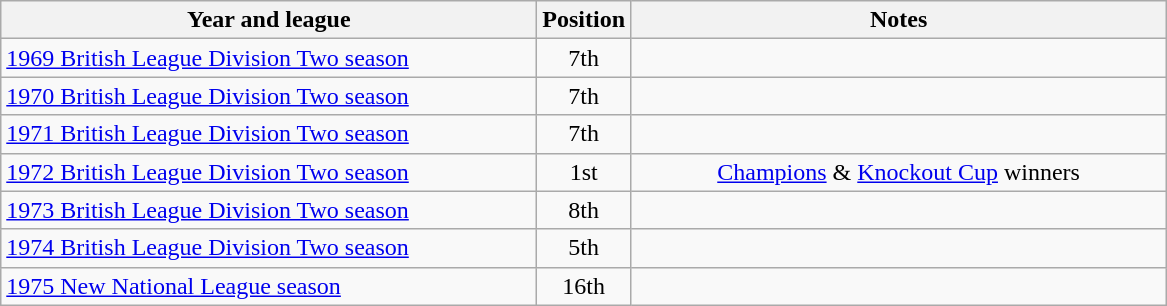<table class="wikitable">
<tr>
<th width=350>Year and league</th>
<th width=50>Position</th>
<th width=350>Notes</th>
</tr>
<tr align=center>
<td align="left"><a href='#'>1969 British League Division Two season</a></td>
<td>7th</td>
<td></td>
</tr>
<tr align=center>
<td align="left"><a href='#'>1970 British League Division Two season</a></td>
<td>7th</td>
<td></td>
</tr>
<tr align=center>
<td align="left"><a href='#'>1971 British League Division Two season</a></td>
<td>7th</td>
<td></td>
</tr>
<tr align=center>
<td align="left"><a href='#'>1972 British League Division Two season</a></td>
<td>1st</td>
<td><a href='#'>Champions</a> & <a href='#'>Knockout Cup</a> winners</td>
</tr>
<tr align=center>
<td align="left"><a href='#'>1973 British League Division Two season</a></td>
<td>8th</td>
<td></td>
</tr>
<tr align=center>
<td align="left"><a href='#'>1974 British League Division Two season</a></td>
<td>5th</td>
<td></td>
</tr>
<tr align=center>
<td align="left"><a href='#'>1975 New National League season</a></td>
<td>16th</td>
<td></td>
</tr>
</table>
